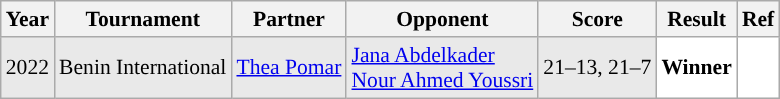<table class="sortable wikitable" style="font-size: 90%;">
<tr>
<th>Year</th>
<th>Tournament</th>
<th>Partner</th>
<th>Opponent</th>
<th>Score</th>
<th>Result</th>
<th>Ref</th>
</tr>
<tr style="background:#E9E9E9">
<td align="center">2022</td>
<td align="left">Benin International</td>
<td align="left"> <a href='#'>Thea Pomar</a></td>
<td align="left"> <a href='#'>Jana Abdelkader</a><br> <a href='#'>Nour Ahmed Youssri</a></td>
<td align="left">21–13, 21–7</td>
<td style="text-align:left; background:white"> <strong>Winner</strong></td>
<td style="text-align:center; background:white"></td>
</tr>
</table>
